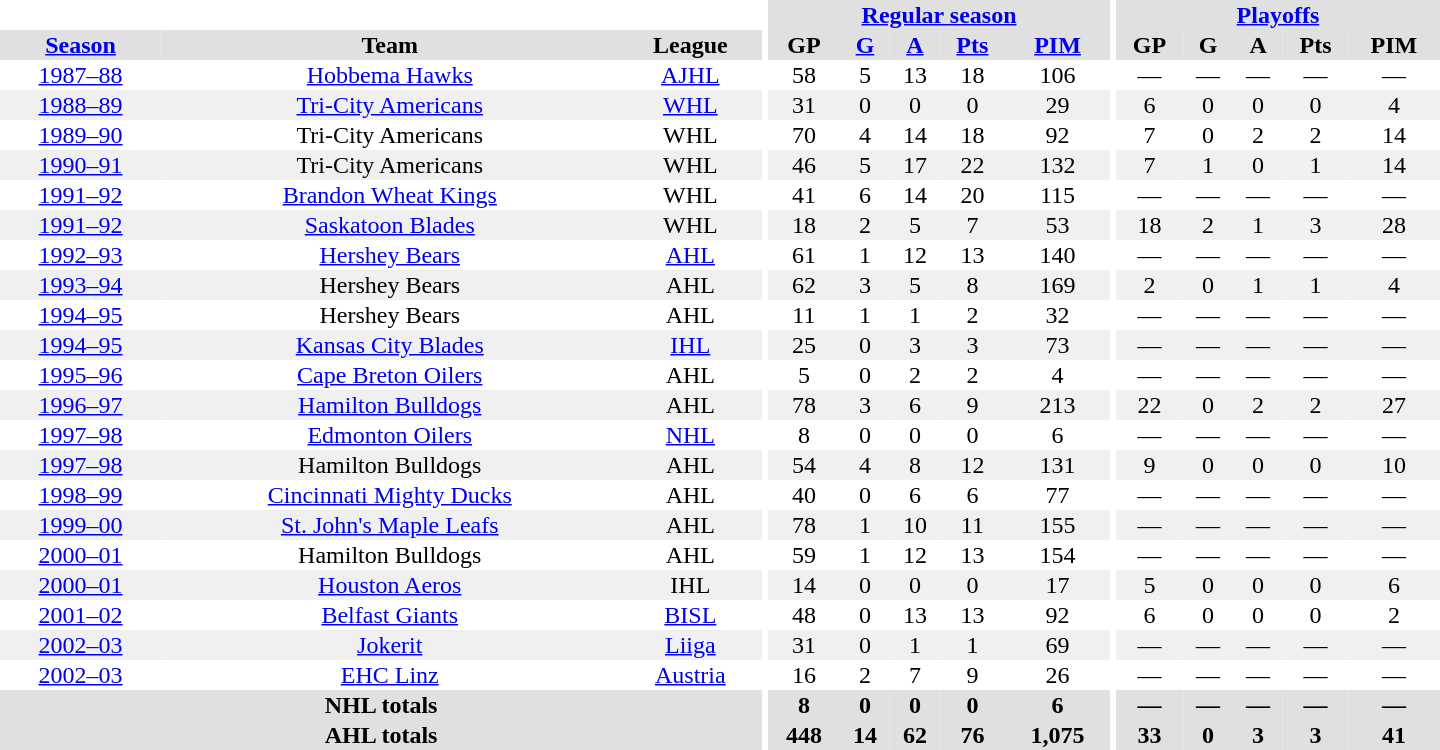<table border="0" cellpadding="1" cellspacing="0" style="text-align:center; width:60em">
<tr bgcolor="#e0e0e0">
<th colspan="3" bgcolor="#ffffff"></th>
<th rowspan="99" bgcolor="#ffffff"></th>
<th colspan="5"><a href='#'>Regular season</a></th>
<th rowspan="99" bgcolor="#ffffff"></th>
<th colspan="5"><a href='#'>Playoffs</a></th>
</tr>
<tr bgcolor="#e0e0e0">
<th><a href='#'>Season</a></th>
<th>Team</th>
<th>League</th>
<th>GP</th>
<th><a href='#'>G</a></th>
<th><a href='#'>A</a></th>
<th><a href='#'>Pts</a></th>
<th><a href='#'>PIM</a></th>
<th>GP</th>
<th>G</th>
<th>A</th>
<th>Pts</th>
<th>PIM</th>
</tr>
<tr>
<td><a href='#'>1987–88</a></td>
<td><a href='#'>Hobbema Hawks</a></td>
<td><a href='#'>AJHL</a></td>
<td>58</td>
<td>5</td>
<td>13</td>
<td>18</td>
<td>106</td>
<td>—</td>
<td>—</td>
<td>—</td>
<td>—</td>
<td>—</td>
</tr>
<tr bgcolor="#f0f0f0">
<td><a href='#'>1988–89</a></td>
<td><a href='#'>Tri-City Americans</a></td>
<td><a href='#'>WHL</a></td>
<td>31</td>
<td>0</td>
<td>0</td>
<td>0</td>
<td>29</td>
<td>6</td>
<td>0</td>
<td>0</td>
<td>0</td>
<td>4</td>
</tr>
<tr>
<td><a href='#'>1989–90</a></td>
<td>Tri-City Americans</td>
<td>WHL</td>
<td>70</td>
<td>4</td>
<td>14</td>
<td>18</td>
<td>92</td>
<td>7</td>
<td>0</td>
<td>2</td>
<td>2</td>
<td>14</td>
</tr>
<tr bgcolor="#f0f0f0">
<td><a href='#'>1990–91</a></td>
<td>Tri-City Americans</td>
<td>WHL</td>
<td>46</td>
<td>5</td>
<td>17</td>
<td>22</td>
<td>132</td>
<td>7</td>
<td>1</td>
<td>0</td>
<td>1</td>
<td>14</td>
</tr>
<tr>
<td><a href='#'>1991–92</a></td>
<td><a href='#'>Brandon Wheat Kings</a></td>
<td>WHL</td>
<td>41</td>
<td>6</td>
<td>14</td>
<td>20</td>
<td>115</td>
<td>—</td>
<td>—</td>
<td>—</td>
<td>—</td>
<td>—</td>
</tr>
<tr bgcolor="#f0f0f0">
<td><a href='#'>1991–92</a></td>
<td><a href='#'>Saskatoon Blades</a></td>
<td>WHL</td>
<td>18</td>
<td>2</td>
<td>5</td>
<td>7</td>
<td>53</td>
<td>18</td>
<td>2</td>
<td>1</td>
<td>3</td>
<td>28</td>
</tr>
<tr>
<td><a href='#'>1992–93</a></td>
<td><a href='#'>Hershey Bears</a></td>
<td><a href='#'>AHL</a></td>
<td>61</td>
<td>1</td>
<td>12</td>
<td>13</td>
<td>140</td>
<td>—</td>
<td>—</td>
<td>—</td>
<td>—</td>
<td>—</td>
</tr>
<tr bgcolor="#f0f0f0">
<td><a href='#'>1993–94</a></td>
<td>Hershey Bears</td>
<td>AHL</td>
<td>62</td>
<td>3</td>
<td>5</td>
<td>8</td>
<td>169</td>
<td>2</td>
<td>0</td>
<td>1</td>
<td>1</td>
<td>4</td>
</tr>
<tr>
<td><a href='#'>1994–95</a></td>
<td>Hershey Bears</td>
<td>AHL</td>
<td>11</td>
<td>1</td>
<td>1</td>
<td>2</td>
<td>32</td>
<td>—</td>
<td>—</td>
<td>—</td>
<td>—</td>
<td>—</td>
</tr>
<tr bgcolor="#f0f0f0">
<td><a href='#'>1994–95</a></td>
<td><a href='#'>Kansas City Blades</a></td>
<td><a href='#'>IHL</a></td>
<td>25</td>
<td>0</td>
<td>3</td>
<td>3</td>
<td>73</td>
<td>—</td>
<td>—</td>
<td>—</td>
<td>—</td>
<td>—</td>
</tr>
<tr>
<td><a href='#'>1995–96</a></td>
<td><a href='#'>Cape Breton Oilers</a></td>
<td>AHL</td>
<td>5</td>
<td>0</td>
<td>2</td>
<td>2</td>
<td>4</td>
<td>—</td>
<td>—</td>
<td>—</td>
<td>—</td>
<td>—</td>
</tr>
<tr bgcolor="#f0f0f0">
<td><a href='#'>1996–97</a></td>
<td><a href='#'>Hamilton Bulldogs</a></td>
<td>AHL</td>
<td>78</td>
<td>3</td>
<td>6</td>
<td>9</td>
<td>213</td>
<td>22</td>
<td>0</td>
<td>2</td>
<td>2</td>
<td>27</td>
</tr>
<tr>
<td><a href='#'>1997–98</a></td>
<td><a href='#'>Edmonton Oilers</a></td>
<td><a href='#'>NHL</a></td>
<td>8</td>
<td>0</td>
<td>0</td>
<td>0</td>
<td>6</td>
<td>—</td>
<td>—</td>
<td>—</td>
<td>—</td>
<td>—</td>
</tr>
<tr bgcolor="#f0f0f0">
<td><a href='#'>1997–98</a></td>
<td>Hamilton Bulldogs</td>
<td>AHL</td>
<td>54</td>
<td>4</td>
<td>8</td>
<td>12</td>
<td>131</td>
<td>9</td>
<td>0</td>
<td>0</td>
<td>0</td>
<td>10</td>
</tr>
<tr>
<td><a href='#'>1998–99</a></td>
<td><a href='#'>Cincinnati Mighty Ducks</a></td>
<td>AHL</td>
<td>40</td>
<td>0</td>
<td>6</td>
<td>6</td>
<td>77</td>
<td>—</td>
<td>—</td>
<td>—</td>
<td>—</td>
<td>—</td>
</tr>
<tr bgcolor="#f0f0f0">
<td><a href='#'>1999–00</a></td>
<td><a href='#'>St. John's Maple Leafs</a></td>
<td>AHL</td>
<td>78</td>
<td>1</td>
<td>10</td>
<td>11</td>
<td>155</td>
<td>—</td>
<td>—</td>
<td>—</td>
<td>—</td>
<td>—</td>
</tr>
<tr>
<td><a href='#'>2000–01</a></td>
<td>Hamilton Bulldogs</td>
<td>AHL</td>
<td>59</td>
<td>1</td>
<td>12</td>
<td>13</td>
<td>154</td>
<td>—</td>
<td>—</td>
<td>—</td>
<td>—</td>
<td>—</td>
</tr>
<tr bgcolor="#f0f0f0">
<td><a href='#'>2000–01</a></td>
<td><a href='#'>Houston Aeros</a></td>
<td>IHL</td>
<td>14</td>
<td>0</td>
<td>0</td>
<td>0</td>
<td>17</td>
<td>5</td>
<td>0</td>
<td>0</td>
<td>0</td>
<td>6</td>
</tr>
<tr>
<td><a href='#'>2001–02</a></td>
<td><a href='#'>Belfast Giants</a></td>
<td><a href='#'>BISL</a></td>
<td>48</td>
<td>0</td>
<td>13</td>
<td>13</td>
<td>92</td>
<td>6</td>
<td>0</td>
<td>0</td>
<td>0</td>
<td>2</td>
</tr>
<tr bgcolor="#f0f0f0">
<td><a href='#'>2002–03</a></td>
<td><a href='#'>Jokerit</a></td>
<td><a href='#'>Liiga</a></td>
<td>31</td>
<td>0</td>
<td>1</td>
<td>1</td>
<td>69</td>
<td>—</td>
<td>—</td>
<td>—</td>
<td>—</td>
<td>—</td>
</tr>
<tr>
<td><a href='#'>2002–03</a></td>
<td><a href='#'>EHC Linz</a></td>
<td><a href='#'>Austria</a></td>
<td>16</td>
<td>2</td>
<td>7</td>
<td>9</td>
<td>26</td>
<td>—</td>
<td>—</td>
<td>—</td>
<td>—</td>
<td>—</td>
</tr>
<tr>
</tr>
<tr ALIGN="center" bgcolor="#e0e0e0">
<th colspan="3">NHL totals</th>
<th ALIGN="center">8</th>
<th ALIGN="center">0</th>
<th ALIGN="center">0</th>
<th ALIGN="center">0</th>
<th ALIGN="center">6</th>
<th ALIGN="center">—</th>
<th ALIGN="center">—</th>
<th ALIGN="center">—</th>
<th ALIGN="center">—</th>
<th ALIGN="center">—</th>
</tr>
<tr>
</tr>
<tr ALIGN="center" bgcolor="#e0e0e0">
<th colspan="3">AHL totals</th>
<th ALIGN="center">448</th>
<th ALIGN="center">14</th>
<th ALIGN="center">62</th>
<th ALIGN="center">76</th>
<th ALIGN="center">1,075</th>
<th ALIGN="center">33</th>
<th ALIGN="center">0</th>
<th ALIGN="center">3</th>
<th ALIGN="center">3</th>
<th ALIGN="center">41</th>
</tr>
</table>
